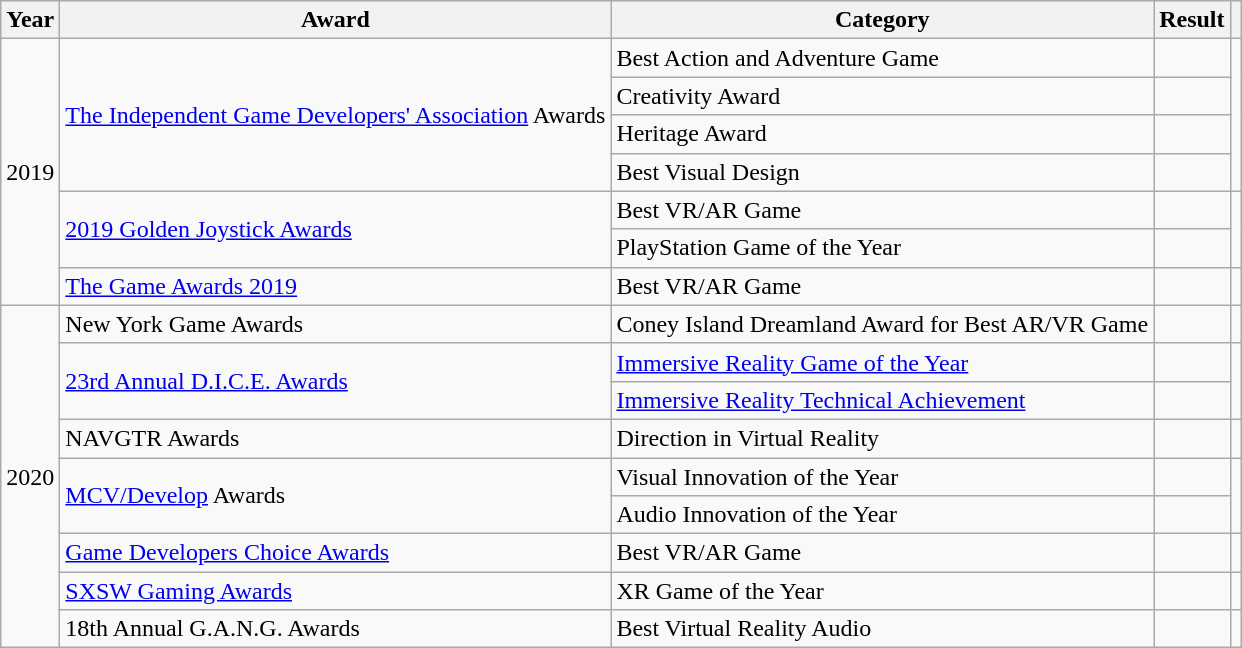<table class="wikitable sortable">
<tr>
<th>Year</th>
<th>Award</th>
<th>Category</th>
<th>Result</th>
<th></th>
</tr>
<tr>
<td style="text-align:center;" rowspan="7">2019</td>
<td rowspan="4"><a href='#'>The Independent Game Developers' Association</a> Awards</td>
<td>Best Action and Adventure Game</td>
<td></td>
<td rowspan="4" style="text-align:center;"></td>
</tr>
<tr>
<td>Creativity Award</td>
<td></td>
</tr>
<tr>
<td>Heritage Award</td>
<td></td>
</tr>
<tr>
<td>Best Visual Design</td>
<td></td>
</tr>
<tr>
<td rowspan="2"><a href='#'>2019 Golden Joystick Awards</a></td>
<td>Best VR/AR Game</td>
<td></td>
<td rowspan="2" style="text-align:center;"></td>
</tr>
<tr>
<td>PlayStation Game of the Year</td>
<td></td>
</tr>
<tr>
<td><a href='#'>The Game Awards 2019</a></td>
<td>Best VR/AR Game</td>
<td></td>
<td style="text-align:center;"></td>
</tr>
<tr>
<td style="text-align:center;" rowspan="9">2020</td>
<td>New York Game Awards</td>
<td>Coney Island Dreamland Award for Best AR/VR Game</td>
<td></td>
<td style="text-align:center;"></td>
</tr>
<tr>
<td rowspan="2"><a href='#'>23rd Annual D.I.C.E. Awards</a></td>
<td><a href='#'>Immersive Reality Game of the Year</a></td>
<td></td>
<td rowspan="2" style="text-align:center;"></td>
</tr>
<tr>
<td><a href='#'>Immersive Reality Technical Achievement</a></td>
<td></td>
</tr>
<tr>
<td>NAVGTR Awards</td>
<td>Direction in Virtual Reality</td>
<td></td>
<td style="text-align:center;"></td>
</tr>
<tr>
<td rowspan="2"><a href='#'>MCV/Develop</a> Awards</td>
<td>Visual Innovation of the Year</td>
<td></td>
<td rowspan="2" style="text-align:center;"></td>
</tr>
<tr>
<td>Audio Innovation of the Year</td>
<td></td>
</tr>
<tr>
<td><a href='#'>Game Developers Choice Awards</a></td>
<td>Best VR/AR Game</td>
<td></td>
<td style="text-align:center;"></td>
</tr>
<tr>
<td><a href='#'>SXSW Gaming Awards</a></td>
<td>XR Game of the Year</td>
<td></td>
<td style="text-align:center;"></td>
</tr>
<tr>
<td>18th Annual G.A.N.G. Awards</td>
<td>Best Virtual Reality Audio</td>
<td></td>
<td style="text-align:center;"></td>
</tr>
</table>
